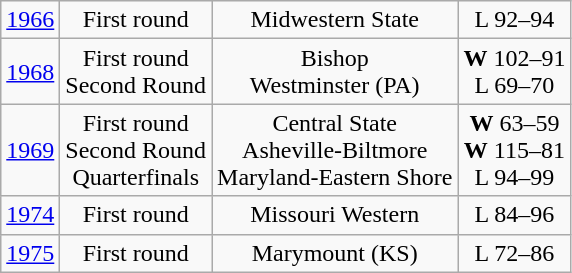<table class="wikitable">
<tr align="center">
<td><a href='#'>1966</a></td>
<td>First round</td>
<td>Midwestern State</td>
<td>L 92–94</td>
</tr>
<tr align="center">
<td><a href='#'>1968</a></td>
<td>First round<br>Second Round</td>
<td>Bishop<br>Westminster (PA)</td>
<td><strong>W</strong> 102–91<br>L 69–70</td>
</tr>
<tr align="center">
<td><a href='#'>1969</a></td>
<td>First round<br>Second Round<br>Quarterfinals</td>
<td>Central State<br>Asheville-Biltmore<br>Maryland-Eastern Shore</td>
<td><strong>W</strong> 63–59<br><strong>W</strong> 115–81<br>L 94–99</td>
</tr>
<tr align="center">
<td><a href='#'>1974</a></td>
<td>First round</td>
<td>Missouri Western</td>
<td>L 84–96</td>
</tr>
<tr align="center">
<td><a href='#'>1975</a></td>
<td>First round</td>
<td>Marymount (KS)</td>
<td>L 72–86</td>
</tr>
</table>
